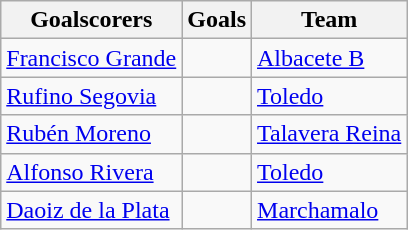<table class="wikitable">
<tr>
<th>Goalscorers</th>
<th>Goals</th>
<th>Team</th>
</tr>
<tr>
<td> <a href='#'>Francisco Grande</a></td>
<td></td>
<td><a href='#'>Albacete B</a></td>
</tr>
<tr>
<td> <a href='#'>Rufino Segovia</a></td>
<td></td>
<td><a href='#'>Toledo</a></td>
</tr>
<tr>
<td> <a href='#'>Rubén Moreno</a></td>
<td></td>
<td><a href='#'>Talavera Reina</a></td>
</tr>
<tr>
<td> <a href='#'>Alfonso Rivera</a></td>
<td></td>
<td><a href='#'>Toledo</a></td>
</tr>
<tr>
<td> <a href='#'>Daoiz de la Plata</a></td>
<td></td>
<td><a href='#'>Marchamalo</a></td>
</tr>
</table>
